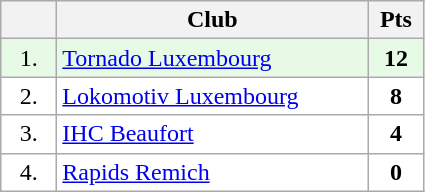<table class="wikitable">
<tr>
<th width="30"></th>
<th width="200">Club</th>
<th width="30">Pts</th>
</tr>
<tr bgcolor="#e6fae6" align="center">
<td>1.</td>
<td align="left"><a href='#'>Tornado Luxembourg</a></td>
<td><strong>12</strong></td>
</tr>
<tr bgcolor="#FFFFFF" align="center">
<td>2.</td>
<td align="left"><a href='#'>Lokomotiv Luxembourg</a></td>
<td><strong>8</strong></td>
</tr>
<tr bgcolor="#FFFFFF" align="center">
<td>3.</td>
<td align="left"><a href='#'>IHC Beaufort</a></td>
<td><strong>4</strong></td>
</tr>
<tr bgcolor="#FFFFFF" align="center">
<td>4.</td>
<td align="left"><a href='#'>Rapids Remich</a></td>
<td><strong>0</strong></td>
</tr>
</table>
